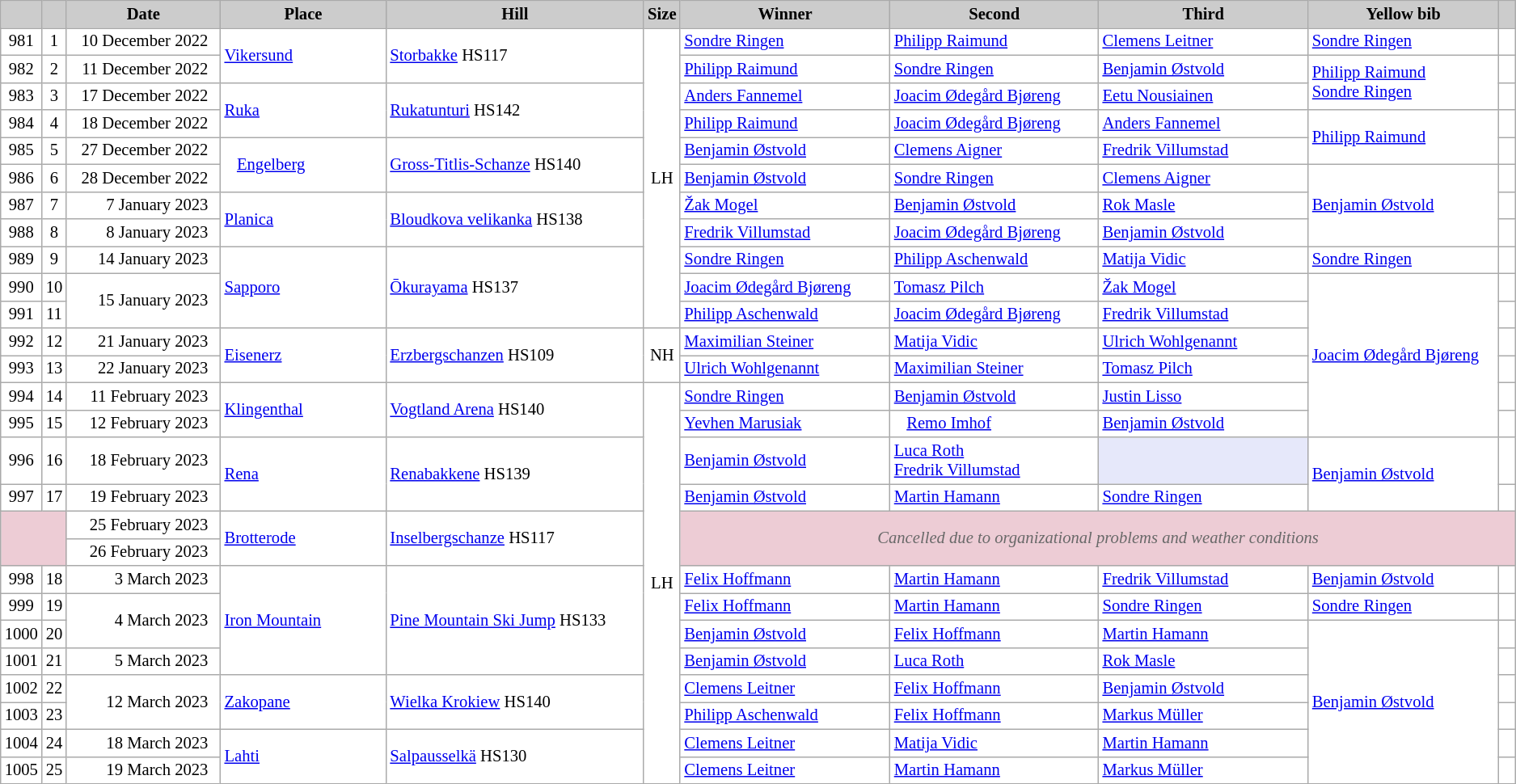<table class="wikitable plainrowheaders" style="background:#fff; font-size:86%; line-height:16px; border:grey solid 1px; border-collapse:collapse;">
<tr>
<th scope="col" style="background:#ccc; width=30 px;"></th>
<th scope="col" style="background:#ccc; width=45 px;"></th>
<th scope="col" style="background:#ccc; width:140px;">Date</th>
<th scope="col" style="background:#ccc; width:150px;">Place</th>
<th scope="col" style="background:#ccc; width:240px;">Hill</th>
<th scope="col" style="background:#ccc; width:20px;">Size</th>
<th scope="col" style="background:#ccc; width:195px;">Winner</th>
<th scope="col" style="background:#ccc; width:195px;">Second</th>
<th scope="col" style="background:#ccc; width:195px;">Third</th>
<th scope="col" style="background:#ccc; width:180px;">Yellow bib</th>
<th scope="col" style="background:#ccc; width:10px;"></th>
</tr>
<tr>
<td align="center">981</td>
<td align="center">1</td>
<td align="right">10 December 2022  </td>
<td rowspan=2> <a href='#'>Vikersund</a></td>
<td rowspan=2><a href='#'>Storbakke</a> HS117</td>
<td rowspan=11 align="center">LH</td>
<td> <a href='#'>Sondre Ringen</a></td>
<td> <a href='#'>Philipp Raimund</a></td>
<td> <a href='#'>Clemens Leitner</a></td>
<td> <a href='#'>Sondre Ringen</a></td>
<td></td>
</tr>
<tr>
<td align="center">982</td>
<td align="center">2</td>
<td align="right">11 December 2022  </td>
<td> <a href='#'>Philipp Raimund</a></td>
<td> <a href='#'>Sondre Ringen</a></td>
<td> <a href='#'>Benjamin Østvold</a></td>
<td rowspan=2> <a href='#'>Philipp Raimund</a><br> <a href='#'>Sondre Ringen</a></td>
<td></td>
</tr>
<tr>
<td align="center">983</td>
<td align="center">3</td>
<td align="right">17 December 2022  </td>
<td rowspan=2> <a href='#'>Ruka</a></td>
<td rowspan=2><a href='#'>Rukatunturi</a> HS142</td>
<td> <a href='#'>Anders Fannemel</a></td>
<td> <a href='#'>Joacim Ødegård Bjøreng</a></td>
<td> <a href='#'>Eetu Nousiainen</a></td>
<td></td>
</tr>
<tr>
<td align="center">984</td>
<td align="center">4</td>
<td align="right">18 December 2022  </td>
<td> <a href='#'>Philipp Raimund</a></td>
<td> <a href='#'>Joacim Ødegård Bjøreng</a></td>
<td> <a href='#'>Anders Fannemel</a></td>
<td rowspan=2> <a href='#'>Philipp Raimund</a></td>
<td></td>
</tr>
<tr>
<td align="center">985</td>
<td align="center">5</td>
<td align="right">27 December 2022  </td>
<td rowspan=2>   <a href='#'>Engelberg</a></td>
<td rowspan=2><a href='#'>Gross-Titlis-Schanze</a> HS140</td>
<td> <a href='#'>Benjamin Østvold</a></td>
<td> <a href='#'>Clemens Aigner</a></td>
<td> <a href='#'>Fredrik Villumstad</a></td>
<td></td>
</tr>
<tr>
<td align="center">986</td>
<td align="center">6</td>
<td align="right">28 December 2022  </td>
<td> <a href='#'>Benjamin Østvold</a></td>
<td> <a href='#'>Sondre Ringen</a></td>
<td> <a href='#'>Clemens Aigner</a></td>
<td rowspan=3> <a href='#'>Benjamin Østvold</a></td>
<td></td>
</tr>
<tr>
<td align="center">987</td>
<td align="center">7</td>
<td align="right">7 January 2023  </td>
<td rowspan=2> <a href='#'>Planica</a></td>
<td rowspan=2><a href='#'>Bloudkova velikanka</a> HS138</td>
<td> <a href='#'>Žak Mogel</a></td>
<td> <a href='#'>Benjamin Østvold</a></td>
<td> <a href='#'>Rok Masle</a></td>
<td></td>
</tr>
<tr>
<td align="center">988</td>
<td align="center">8</td>
<td align="right">8 January 2023  </td>
<td> <a href='#'>Fredrik Villumstad</a></td>
<td> <a href='#'>Joacim Ødegård Bjøreng</a></td>
<td> <a href='#'>Benjamin Østvold</a></td>
<td></td>
</tr>
<tr>
<td align="center">989</td>
<td align="center">9</td>
<td align="right">14 January 2023  </td>
<td rowspan=3> <a href='#'>Sapporo</a></td>
<td rowspan=3><a href='#'>Ōkurayama</a> HS137</td>
<td> <a href='#'>Sondre Ringen</a></td>
<td> <a href='#'>Philipp Aschenwald</a></td>
<td> <a href='#'>Matija Vidic</a></td>
<td> <a href='#'>Sondre Ringen</a></td>
<td></td>
</tr>
<tr>
<td align="center">990</td>
<td align="center">10</td>
<td rowspan=2 align="right">15 January 2023  </td>
<td> <a href='#'>Joacim Ødegård Bjøreng</a></td>
<td> <a href='#'>Tomasz Pilch</a></td>
<td> <a href='#'>Žak Mogel</a></td>
<td rowspan=6> <a href='#'>Joacim Ødegård Bjøreng</a></td>
<td></td>
</tr>
<tr>
<td align="center">991</td>
<td align="center">11</td>
<td> <a href='#'>Philipp Aschenwald</a></td>
<td> <a href='#'>Joacim Ødegård Bjøreng</a></td>
<td> <a href='#'>Fredrik Villumstad</a></td>
<td></td>
</tr>
<tr>
<td align="center">992</td>
<td align="center">12</td>
<td align="right">21 January 2023  </td>
<td rowspan=2> <a href='#'>Eisenerz</a></td>
<td rowspan=2><a href='#'>Erzbergschanzen</a> HS109</td>
<td rowspan=2 align="center">NH</td>
<td> <a href='#'>Maximilian Steiner</a></td>
<td> <a href='#'>Matija Vidic</a></td>
<td> <a href='#'>Ulrich Wohlgenannt</a></td>
<td></td>
</tr>
<tr>
<td align="center">993</td>
<td align="center">13</td>
<td align="right">22 January 2023  </td>
<td> <a href='#'>Ulrich Wohlgenannt</a></td>
<td> <a href='#'>Maximilian Steiner</a></td>
<td> <a href='#'>Tomasz Pilch</a></td>
<td></td>
</tr>
<tr>
<td align="center">994</td>
<td align="center">14</td>
<td align="right">11 February 2023  </td>
<td rowspan=2> <a href='#'>Klingenthal</a></td>
<td rowspan=2><a href='#'>Vogtland Arena</a> HS140</td>
<td rowspan=14 align="center">LH</td>
<td> <a href='#'>Sondre Ringen</a></td>
<td> <a href='#'>Benjamin Østvold</a></td>
<td> <a href='#'>Justin Lisso</a></td>
<td></td>
</tr>
<tr>
<td align="center">995</td>
<td align="center">15</td>
<td align="right">12 February 2023  </td>
<td> <a href='#'>Yevhen Marusiak</a></td>
<td>   <a href='#'>Remo Imhof</a></td>
<td> <a href='#'>Benjamin Østvold</a></td>
<td></td>
</tr>
<tr>
<td align="center">996</td>
<td align="center">16</td>
<td align="right">18 February 2023  </td>
<td rowspan=2> <a href='#'>Rena</a></td>
<td rowspan=2><a href='#'>Renabakkene</a> HS139</td>
<td> <a href='#'>Benjamin Østvold</a></td>
<td> <a href='#'>Luca Roth</a><br> <a href='#'>Fredrik Villumstad</a></td>
<td bgcolor="E6E8FA"></td>
<td rowspan=2> <a href='#'>Benjamin Østvold</a></td>
<td></td>
</tr>
<tr>
<td align="center">997</td>
<td align="center">17</td>
<td align="right">19 February 2023  </td>
<td> <a href='#'>Benjamin Østvold</a></td>
<td> <a href='#'>Martin Hamann</a></td>
<td> <a href='#'>Sondre Ringen</a></td>
<td></td>
</tr>
<tr>
<td rowspan=2 colspan=2 align="center" bgcolor="EDCCD5"></td>
<td align="right">25 February 2023  </td>
<td rowspan=2> <a href='#'>Brotterode</a></td>
<td rowspan=2><a href='#'>Inselbergschanze</a> HS117</td>
<td align="center" colspan="5" rowspan="2" bgcolor="EDCCD5" style=color:#696969><em>Cancelled due to organizational problems and weather conditions</em></td>
</tr>
<tr>
<td align="right">26 February 2023  </td>
</tr>
<tr>
<td align="center">998</td>
<td align="center">18</td>
<td align="right">3 March 2023  </td>
<td rowspan=4> <a href='#'>Iron Mountain</a></td>
<td rowspan=4><a href='#'>Pine Mountain Ski Jump</a> HS133</td>
<td> <a href='#'>Felix Hoffmann</a></td>
<td> <a href='#'>Martin Hamann</a></td>
<td> <a href='#'>Fredrik Villumstad</a></td>
<td> <a href='#'>Benjamin Østvold</a></td>
<td></td>
</tr>
<tr>
<td align="center">999</td>
<td align="center">19</td>
<td rowspan=2 align="right">4 March 2023  </td>
<td> <a href='#'>Felix Hoffmann</a></td>
<td> <a href='#'>Martin Hamann</a></td>
<td> <a href='#'>Sondre Ringen</a></td>
<td> <a href='#'>Sondre Ringen</a></td>
<td></td>
</tr>
<tr>
<td align="center">1000</td>
<td align="center">20</td>
<td> <a href='#'>Benjamin Østvold</a></td>
<td> <a href='#'>Felix Hoffmann</a></td>
<td> <a href='#'>Martin Hamann</a></td>
<td rowspan=6> <a href='#'>Benjamin Østvold</a></td>
<td></td>
</tr>
<tr>
<td align="center">1001</td>
<td align="center">21</td>
<td align="right">5 March 2023  </td>
<td> <a href='#'>Benjamin Østvold</a></td>
<td> <a href='#'>Luca Roth</a></td>
<td> <a href='#'>Rok Masle</a></td>
<td></td>
</tr>
<tr>
<td align="center">1002</td>
<td align="center">22</td>
<td rowspan=2 align="right">12 March 2023  </td>
<td rowspan=2> <a href='#'>Zakopane</a></td>
<td rowspan=2><a href='#'>Wielka Krokiew</a> HS140</td>
<td> <a href='#'>Clemens Leitner</a></td>
<td> <a href='#'>Felix Hoffmann</a></td>
<td> <a href='#'>Benjamin Østvold</a></td>
<td></td>
</tr>
<tr>
<td align="center">1003</td>
<td align="center">23</td>
<td> <a href='#'>Philipp Aschenwald</a></td>
<td> <a href='#'>Felix Hoffmann</a></td>
<td> <a href='#'>Markus Müller</a></td>
<td></td>
</tr>
<tr>
<td align="center">1004</td>
<td align="center">24</td>
<td align="right">18 March 2023  </td>
<td rowspan=2> <a href='#'>Lahti</a></td>
<td rowspan=2><a href='#'>Salpausselkä</a> HS130</td>
<td> <a href='#'>Clemens Leitner</a></td>
<td> <a href='#'>Matija Vidic</a></td>
<td> <a href='#'>Martin Hamann</a></td>
<td></td>
</tr>
<tr>
<td align="center">1005</td>
<td align="center">25</td>
<td align="right">19 March 2023  </td>
<td> <a href='#'>Clemens Leitner</a></td>
<td> <a href='#'>Martin Hamann</a></td>
<td> <a href='#'>Markus Müller</a></td>
<td></td>
</tr>
</table>
